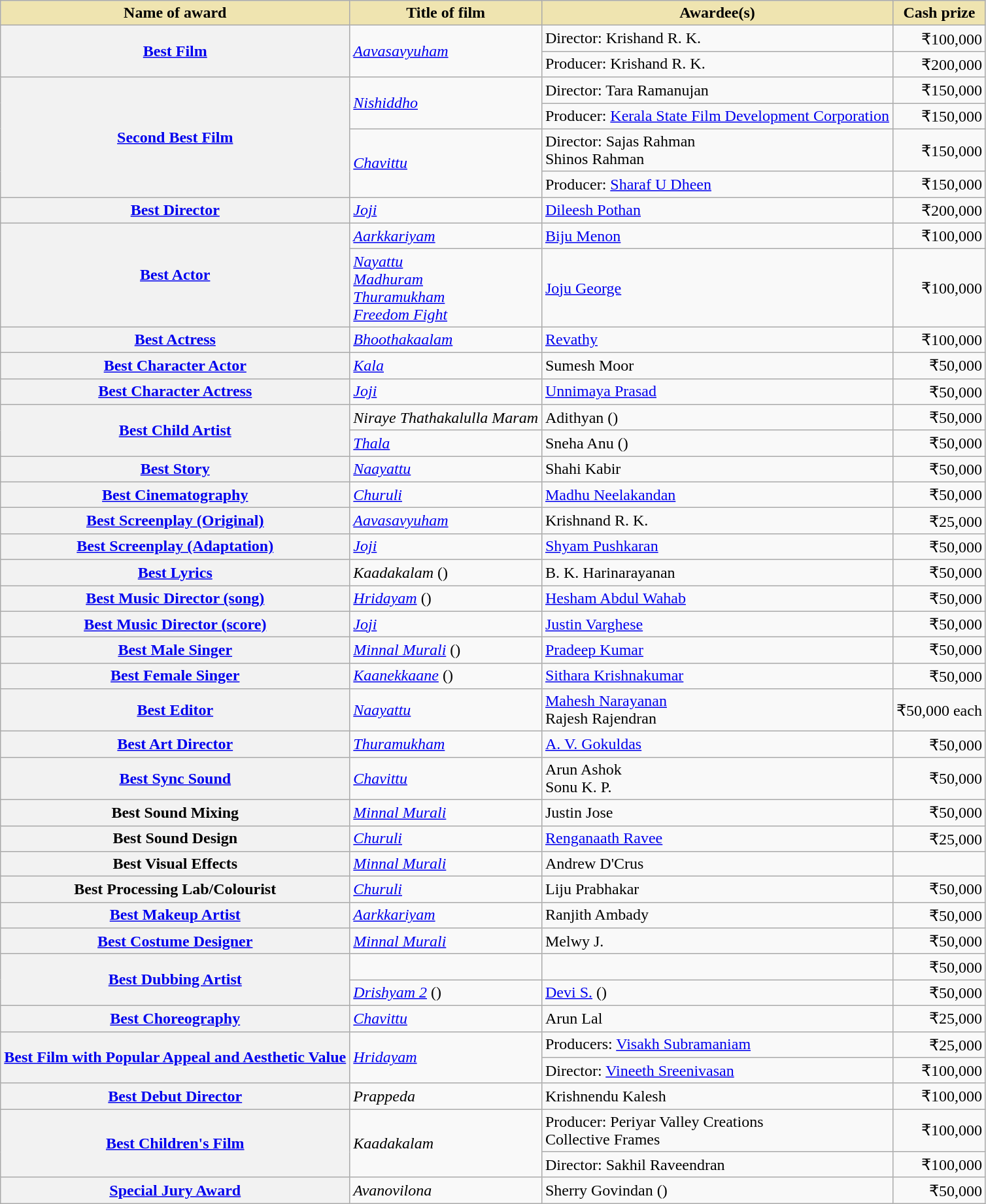<table class="wikitable plainrowheaders sortable">
<tr>
<th style="background-color:#EFE4B0;">Name of award</th>
<th style="background-color:#EFE4B0;">Title of film</th>
<th style="background-color:#EFE4B0;">Awardee(s)</th>
<th style="background-color:#EFE4B0;">Cash prize</th>
</tr>
<tr>
<th scope="row" rowspan="2"><a href='#'>Best Film</a></th>
<td rowspan="2"><em><a href='#'>Aavasavyuham</a></em></td>
<td>Director: Krishand R. K.</td>
<td align="right">₹100,000</td>
</tr>
<tr>
<td>Producer: Krishand R. K.</td>
<td align="right">₹200,000</td>
</tr>
<tr>
<th scope="row" rowspan="4"><a href='#'>Second Best Film</a></th>
<td rowspan="2"><em><a href='#'>Nishiddho</a></em></td>
<td>Director: Tara Ramanujan</td>
<td align="right">₹150,000</td>
</tr>
<tr>
<td>Producer: <a href='#'>Kerala State Film Development Corporation</a></td>
<td align="right">₹150,000</td>
</tr>
<tr>
<td rowspan="2"><em><a href='#'>Chavittu</a></em></td>
<td>Director: Sajas Rahman<br>Shinos Rahman</td>
<td align="right">₹150,000</td>
</tr>
<tr>
<td>Producer: <a href='#'>Sharaf U Dheen</a></td>
<td align="right">₹150,000</td>
</tr>
<tr>
<th scope="row"><a href='#'>Best Director</a></th>
<td><em><a href='#'>Joji</a></em></td>
<td><a href='#'>Dileesh Pothan</a></td>
<td align="right">₹200,000</td>
</tr>
<tr>
<th scope="row" rowspan="2"><a href='#'>Best Actor</a></th>
<td><em><a href='#'>Aarkkariyam</a></em><br></td>
<td><a href='#'>Biju Menon</a></td>
<td align="right">₹100,000</td>
</tr>
<tr>
<td><em><a href='#'>Nayattu</a></em><br><em><a href='#'>Madhuram</a></em><br><em><a href='#'>Thuramukham</a></em><br><em><a href='#'>Freedom Fight</a></em></td>
<td><a href='#'>Joju George</a></td>
<td align="right">₹100,000</td>
</tr>
<tr>
<th scope="row"><a href='#'>Best Actress</a></th>
<td><em><a href='#'>Bhoothakaalam</a></em></td>
<td><a href='#'>Revathy</a></td>
<td align="right">₹100,000</td>
</tr>
<tr>
<th scope="row"><a href='#'>Best Character Actor</a></th>
<td><em><a href='#'>Kala</a></em></td>
<td>Sumesh Moor</td>
<td align="right">₹50,000</td>
</tr>
<tr>
<th scope="row"><a href='#'>Best Character Actress</a></th>
<td><em><a href='#'>Joji</a></em></td>
<td><a href='#'>Unnimaya Prasad</a></td>
<td align="right">₹50,000</td>
</tr>
<tr>
<th scope="row" rowspan="2"><a href='#'>Best Child Artist</a></th>
<td><em>Niraye Thathakalulla Maram</em></td>
<td>Adithyan ()</td>
<td align="right">₹50,000</td>
</tr>
<tr>
<td><em><a href='#'>Thala</a></em></td>
<td>Sneha Anu ()</td>
<td align="right">₹50,000</td>
</tr>
<tr>
<th scope="row"><a href='#'>Best Story</a></th>
<td><em><a href='#'>Naayattu</a></em></td>
<td>Shahi Kabir</td>
<td align="right">₹50,000</td>
</tr>
<tr>
<th scope="row"><a href='#'>Best Cinematography</a></th>
<td><em><a href='#'>Churuli</a></em></td>
<td><a href='#'>Madhu Neelakandan</a></td>
<td align="right">₹50,000</td>
</tr>
<tr>
<th scope="row"><a href='#'>Best Screenplay (Original)</a></th>
<td><em><a href='#'>Aavasavyuham</a></em></td>
<td>Krishnand R. K.</td>
<td align="right">₹25,000</td>
</tr>
<tr>
<th scope="row"><a href='#'>Best Screenplay (Adaptation)</a></th>
<td><em><a href='#'>Joji</a></em></td>
<td><a href='#'>Shyam Pushkaran</a></td>
<td align="right">₹50,000</td>
</tr>
<tr>
<th scope="row"><a href='#'>Best Lyrics</a></th>
<td><em>Kaadakalam</em> ()</td>
<td>B. K. Harinarayanan</td>
<td align="right">₹50,000</td>
</tr>
<tr>
<th scope="row"><a href='#'>Best Music Director (song)</a></th>
<td><em><a href='#'>Hridayam</a></em> ()</td>
<td><a href='#'>Hesham Abdul Wahab</a></td>
<td align="right">₹50,000</td>
</tr>
<tr>
<th scope="row"><a href='#'>Best Music Director (score)</a></th>
<td><em><a href='#'>Joji</a></em></td>
<td><a href='#'>Justin Varghese</a></td>
<td align="right">₹50,000</td>
</tr>
<tr>
<th scope="row"><a href='#'>Best Male Singer</a></th>
<td><em><a href='#'>Minnal Murali</a></em> ()</td>
<td><a href='#'>Pradeep Kumar</a></td>
<td align="right">₹50,000</td>
</tr>
<tr>
<th scope="row"><a href='#'>Best Female Singer</a></th>
<td><em><a href='#'>Kaanekkaane</a></em> ()</td>
<td><a href='#'>Sithara Krishnakumar</a></td>
<td align="right">₹50,000</td>
</tr>
<tr>
<th scope="row"><a href='#'>Best Editor</a></th>
<td><em><a href='#'>Naayattu</a></em></td>
<td><a href='#'>Mahesh Narayanan</a><br>Rajesh Rajendran</td>
<td align="right">₹50,000 each</td>
</tr>
<tr>
<th scope="row"><a href='#'>Best Art Director</a></th>
<td><em><a href='#'>Thuramukham</a></em></td>
<td><a href='#'>A. V. Gokuldas</a></td>
<td align="right">₹50,000</td>
</tr>
<tr>
<th scope="row"><a href='#'>Best Sync Sound</a></th>
<td><em><a href='#'>Chavittu</a></em></td>
<td>Arun Ashok<br>Sonu K. P.</td>
<td align="right">₹50,000</td>
</tr>
<tr>
<th scope="row">Best Sound Mixing</th>
<td><em><a href='#'>Minnal Murali</a></em></td>
<td>Justin Jose</td>
<td align="right">₹50,000</td>
</tr>
<tr>
<th scope="row">Best Sound Design</th>
<td><em><a href='#'>Churuli</a></em></td>
<td><a href='#'>Renganaath Ravee</a></td>
<td align="right">₹25,000</td>
</tr>
<tr>
<th scope="row">Best Visual Effects</th>
<td><em><a href='#'>Minnal Murali</a></em></td>
<td>Andrew D'Crus</td>
<td align="right"></td>
</tr>
<tr>
<th scope="row">Best Processing Lab/Colourist</th>
<td><em><a href='#'>Churuli</a></em></td>
<td>Liju Prabhakar</td>
<td align="right">₹50,000</td>
</tr>
<tr>
<th scope="row"><a href='#'>Best Makeup Artist</a></th>
<td><em><a href='#'>Aarkkariyam</a></em></td>
<td>Ranjith Ambady</td>
<td align="right">₹50,000</td>
</tr>
<tr>
<th scope="row"><a href='#'>Best Costume Designer</a></th>
<td><em><a href='#'>Minnal Murali</a></em></td>
<td>Melwy J.</td>
<td align="right">₹50,000</td>
</tr>
<tr>
<th scope="row" rowspan="2"><a href='#'>Best Dubbing Artist</a></th>
<td></td>
<td></td>
<td align="right">₹50,000</td>
</tr>
<tr>
<td><em><a href='#'>Drishyam 2</a></em> ()</td>
<td><a href='#'>Devi S.</a> ()</td>
<td align="right">₹50,000</td>
</tr>
<tr>
<th scope="row"><a href='#'>Best Choreography</a></th>
<td><em><a href='#'>Chavittu</a></em></td>
<td>Arun Lal</td>
<td align="right">₹25,000</td>
</tr>
<tr>
<th scope="row" rowspan="2"><a href='#'>Best Film with Popular Appeal and Aesthetic Value</a></th>
<td rowspan="2"><em><a href='#'>Hridayam</a></em></td>
<td>Producers: <a href='#'>Visakh Subramaniam</a></td>
<td align="right">₹25,000</td>
</tr>
<tr>
<td>Director: <a href='#'>Vineeth Sreenivasan</a></td>
<td align="right">₹100,000</td>
</tr>
<tr>
<th scope="row"><a href='#'>Best Debut Director</a></th>
<td><em>Prappeda</em></td>
<td>Krishnendu Kalesh</td>
<td align="right">₹100,000</td>
</tr>
<tr>
<th scope="row" rowspan="2"><a href='#'>Best Children's Film</a></th>
<td rowspan="2"><em>Kaadakalam</em></td>
<td>Producer: Periyar Valley Creations<br>Collective Frames</td>
<td align="right">₹100,000</td>
</tr>
<tr>
<td>Director: Sakhil Raveendran</td>
<td align="right">₹100,000</td>
</tr>
<tr>
<th scope="row"><a href='#'>Special Jury Award</a></th>
<td><em>Avanovilona</em></td>
<td>Sherry Govindan ()</td>
<td align="right">₹50,000</td>
</tr>
</table>
